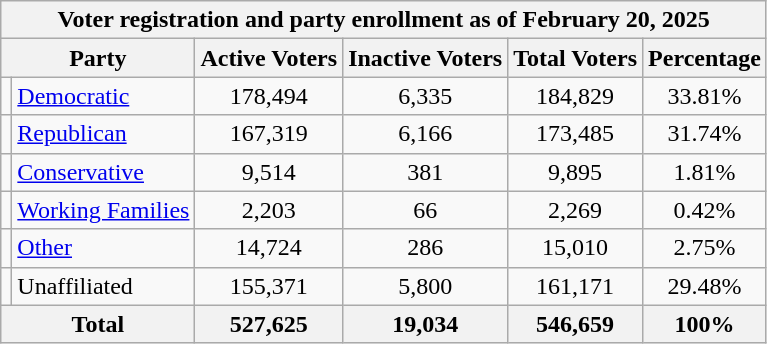<table class=wikitable>
<tr>
<th colspan = 6>Voter registration and party enrollment as of February 20, 2025</th>
</tr>
<tr>
<th colspan = 2>Party</th>
<th>Active Voters</th>
<th>Inactive Voters</th>
<th>Total Voters</th>
<th>Percentage</th>
</tr>
<tr>
<td></td>
<td><a href='#'>Democratic</a></td>
<td align = center>178,494</td>
<td align = center>6,335</td>
<td align = center>184,829</td>
<td align = center>33.81%</td>
</tr>
<tr>
<td></td>
<td><a href='#'>Republican</a></td>
<td align = center>167,319</td>
<td align = center>6,166</td>
<td align = center>173,485</td>
<td align = center>31.74%</td>
</tr>
<tr>
<td></td>
<td><a href='#'>Conservative</a></td>
<td align = center>9,514</td>
<td align = center>381</td>
<td align = center>9,895</td>
<td align = center>1.81%</td>
</tr>
<tr>
<td></td>
<td><a href='#'>Working Families</a></td>
<td align = center>2,203</td>
<td align = center>66</td>
<td align = center>2,269</td>
<td align = center>0.42%</td>
</tr>
<tr>
<td></td>
<td><a href='#'>Other</a></td>
<td align = center>14,724</td>
<td align = center>286</td>
<td align = center>15,010</td>
<td align = center>2.75%</td>
</tr>
<tr>
<td></td>
<td>Unaffiliated</td>
<td align = center>155,371</td>
<td align = center>5,800</td>
<td align = center>161,171</td>
<td align = center>29.48%</td>
</tr>
<tr>
<th colspan = 2>Total</th>
<th align = center>527,625</th>
<th align = center>19,034</th>
<th align = center>546,659</th>
<th align = center>100%</th>
</tr>
</table>
